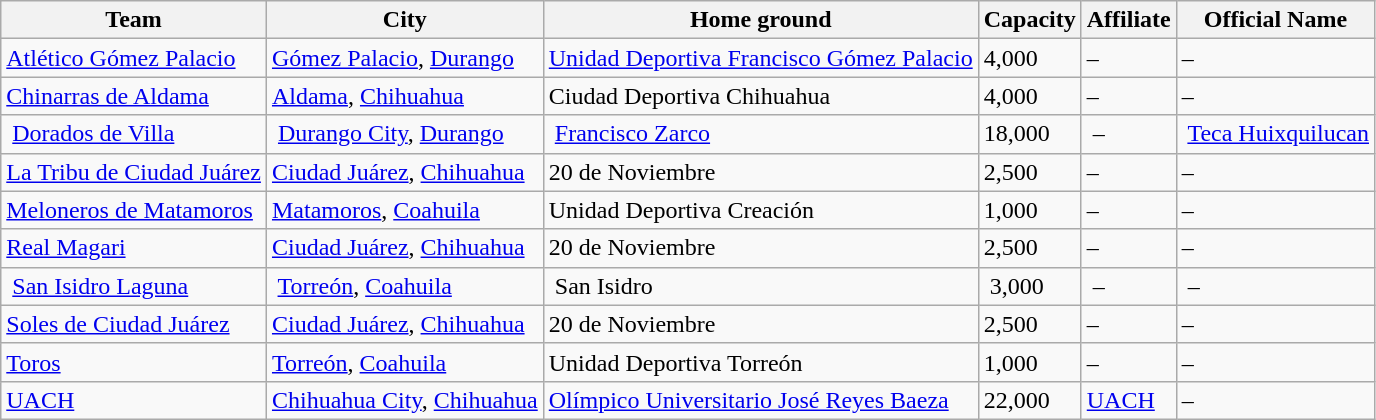<table class="wikitable sortable">
<tr>
<th>Team</th>
<th>City</th>
<th>Home ground</th>
<th>Capacity</th>
<th>Affiliate</th>
<th>Official Name</th>
</tr>
<tr>
<td><a href='#'>Atlético Gómez Palacio</a></td>
<td><a href='#'>Gómez Palacio</a>, <a href='#'>Durango</a></td>
<td><a href='#'>Unidad Deportiva Francisco Gómez Palacio</a></td>
<td>4,000</td>
<td>–</td>
<td>–</td>
</tr>
<tr>
<td><a href='#'>Chinarras de Aldama</a></td>
<td><a href='#'>Aldama</a>, <a href='#'>Chihuahua</a></td>
<td>Ciudad Deportiva Chihuahua</td>
<td>4,000</td>
<td>–</td>
<td>–</td>
</tr>
<tr>
<td> <a href='#'>Dorados de Villa</a> </td>
<td> <a href='#'>Durango City</a>, <a href='#'>Durango</a> </td>
<td> <a href='#'>Francisco Zarco</a> </td>
<td>18,000</td>
<td> – </td>
<td> <a href='#'>Teca Huixquilucan</a></td>
</tr>
<tr>
<td><a href='#'>La Tribu de Ciudad Juárez</a></td>
<td><a href='#'>Ciudad Juárez</a>, <a href='#'>Chihuahua</a></td>
<td>20 de Noviembre</td>
<td>2,500</td>
<td>–</td>
<td>–</td>
</tr>
<tr>
<td><a href='#'>Meloneros de Matamoros</a></td>
<td><a href='#'>Matamoros</a>, <a href='#'>Coahuila</a></td>
<td>Unidad Deportiva Creación</td>
<td>1,000</td>
<td>–</td>
<td>–</td>
</tr>
<tr>
<td><a href='#'>Real Magari</a></td>
<td><a href='#'>Ciudad Juárez</a>, <a href='#'>Chihuahua</a></td>
<td>20 de Noviembre</td>
<td>2,500</td>
<td>–</td>
<td>–</td>
</tr>
<tr>
<td> <a href='#'>San Isidro Laguna</a> </td>
<td> <a href='#'>Torreón</a>, <a href='#'>Coahuila</a> </td>
<td> San Isidro</td>
<td> 3,000</td>
<td> – </td>
<td> –</td>
</tr>
<tr>
<td><a href='#'>Soles de Ciudad Juárez</a></td>
<td><a href='#'>Ciudad Juárez</a>, <a href='#'>Chihuahua</a></td>
<td>20 de Noviembre</td>
<td>2,500</td>
<td>–</td>
<td>–</td>
</tr>
<tr>
<td><a href='#'>Toros</a></td>
<td><a href='#'>Torreón</a>, <a href='#'>Coahuila</a></td>
<td>Unidad Deportiva Torreón</td>
<td>1,000</td>
<td>–</td>
<td>–</td>
</tr>
<tr>
<td><a href='#'>UACH</a></td>
<td><a href='#'>Chihuahua City</a>, <a href='#'>Chihuahua</a></td>
<td><a href='#'>Olímpico Universitario José Reyes Baeza</a></td>
<td>22,000</td>
<td><a href='#'>UACH</a></td>
<td>–</td>
</tr>
</table>
